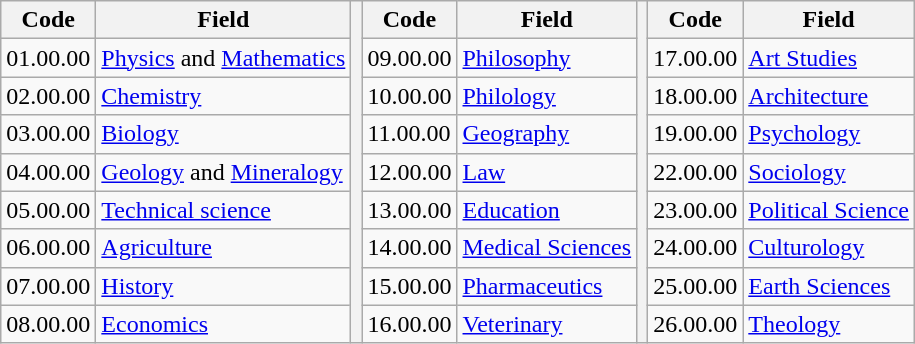<table class=wikitable>
<tr>
<th>Code</th>
<th>Field</th>
<th rowspan=9></th>
<th>Code</th>
<th>Field</th>
<th rowspan=9></th>
<th>Code</th>
<th>Field</th>
</tr>
<tr>
<td>01.00.00</td>
<td><a href='#'>Physics</a> and <a href='#'>Mathematics</a></td>
<td>09.00.00</td>
<td><a href='#'>Philosophy</a></td>
<td>17.00.00</td>
<td><a href='#'>Art Studies</a></td>
</tr>
<tr>
<td>02.00.00</td>
<td><a href='#'>Chemistry</a></td>
<td>10.00.00</td>
<td><a href='#'>Philology</a></td>
<td>18.00.00</td>
<td><a href='#'>Architecture</a></td>
</tr>
<tr>
<td>03.00.00</td>
<td><a href='#'>Biology</a></td>
<td>11.00.00</td>
<td><a href='#'>Geography</a></td>
<td>19.00.00</td>
<td><a href='#'>Psychology</a></td>
</tr>
<tr>
<td>04.00.00</td>
<td><a href='#'>Geology</a> and <a href='#'>Mineralogy</a></td>
<td>12.00.00</td>
<td><a href='#'>Law</a></td>
<td>22.00.00</td>
<td><a href='#'>Sociology</a></td>
</tr>
<tr>
<td>05.00.00</td>
<td><a href='#'>Technical science</a></td>
<td>13.00.00</td>
<td><a href='#'>Education</a></td>
<td>23.00.00</td>
<td><a href='#'>Political Science</a></td>
</tr>
<tr>
<td>06.00.00</td>
<td><a href='#'>Agriculture</a></td>
<td>14.00.00</td>
<td><a href='#'>Medical Sciences</a></td>
<td>24.00.00</td>
<td><a href='#'>Culturology</a></td>
</tr>
<tr>
<td>07.00.00</td>
<td><a href='#'>History</a></td>
<td>15.00.00</td>
<td><a href='#'>Pharmaceutics</a></td>
<td>25.00.00</td>
<td><a href='#'>Earth Sciences</a></td>
</tr>
<tr>
<td>08.00.00</td>
<td><a href='#'>Economics</a></td>
<td>16.00.00</td>
<td><a href='#'>Veterinary</a></td>
<td>26.00.00</td>
<td><a href='#'>Theology</a></td>
</tr>
</table>
